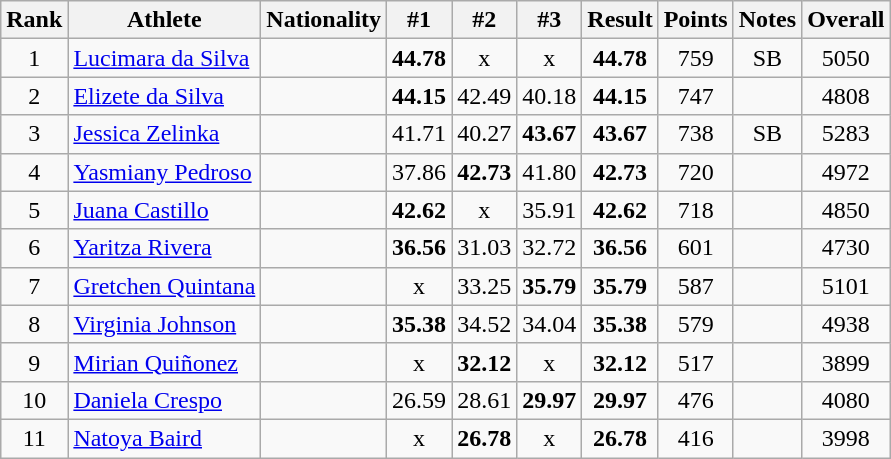<table class="wikitable sortable" style="text-align:center">
<tr>
<th>Rank</th>
<th>Athlete</th>
<th>Nationality</th>
<th>#1</th>
<th>#2</th>
<th>#3</th>
<th>Result</th>
<th>Points</th>
<th>Notes</th>
<th>Overall</th>
</tr>
<tr>
<td>1</td>
<td align=left><a href='#'>Lucimara da Silva</a></td>
<td align=left></td>
<td><strong>44.78</strong></td>
<td>x</td>
<td>x</td>
<td><strong>44.78</strong></td>
<td>759</td>
<td>SB</td>
<td>5050</td>
</tr>
<tr>
<td>2</td>
<td align=left><a href='#'>Elizete da Silva</a></td>
<td align=left></td>
<td><strong>44.15</strong></td>
<td>42.49</td>
<td>40.18</td>
<td><strong>44.15</strong></td>
<td>747</td>
<td></td>
<td>4808</td>
</tr>
<tr>
<td>3</td>
<td align=left><a href='#'>Jessica Zelinka</a></td>
<td align=left></td>
<td>41.71</td>
<td>40.27</td>
<td><strong>43.67</strong></td>
<td><strong>43.67</strong></td>
<td>738</td>
<td>SB</td>
<td>5283</td>
</tr>
<tr>
<td>4</td>
<td align=left><a href='#'>Yasmiany Pedroso</a></td>
<td align=left></td>
<td>37.86</td>
<td><strong>42.73</strong></td>
<td>41.80</td>
<td><strong>42.73</strong></td>
<td>720</td>
<td></td>
<td>4972</td>
</tr>
<tr>
<td>5</td>
<td align=left><a href='#'>Juana Castillo</a></td>
<td align=left></td>
<td><strong>42.62</strong></td>
<td>x</td>
<td>35.91</td>
<td><strong>42.62</strong></td>
<td>718</td>
<td></td>
<td>4850</td>
</tr>
<tr>
<td>6</td>
<td align=left><a href='#'>Yaritza Rivera</a></td>
<td align=left></td>
<td><strong>36.56</strong></td>
<td>31.03</td>
<td>32.72</td>
<td><strong>36.56</strong></td>
<td>601</td>
<td></td>
<td>4730</td>
</tr>
<tr>
<td>7</td>
<td align=left><a href='#'>Gretchen Quintana</a></td>
<td align=left></td>
<td>x</td>
<td>33.25</td>
<td><strong>35.79</strong></td>
<td><strong>35.79</strong></td>
<td>587</td>
<td></td>
<td>5101</td>
</tr>
<tr>
<td>8</td>
<td align=left><a href='#'>Virginia Johnson</a></td>
<td align=left></td>
<td><strong>35.38</strong></td>
<td>34.52</td>
<td>34.04</td>
<td><strong>35.38</strong></td>
<td>579</td>
<td></td>
<td>4938</td>
</tr>
<tr>
<td>9</td>
<td align=left><a href='#'>Mirian Quiñonez</a></td>
<td align=left></td>
<td>x</td>
<td><strong>32.12</strong></td>
<td>x</td>
<td><strong>32.12</strong></td>
<td>517</td>
<td></td>
<td>3899</td>
</tr>
<tr>
<td>10</td>
<td align=left><a href='#'>Daniela Crespo</a></td>
<td align=left></td>
<td>26.59</td>
<td>28.61</td>
<td><strong>29.97</strong></td>
<td><strong>29.97</strong></td>
<td>476</td>
<td></td>
<td>4080</td>
</tr>
<tr>
<td>11</td>
<td align=left><a href='#'>Natoya Baird</a></td>
<td align=left></td>
<td>x</td>
<td><strong>26.78</strong></td>
<td>x</td>
<td><strong>26.78</strong></td>
<td>416</td>
<td></td>
<td>3998</td>
</tr>
</table>
